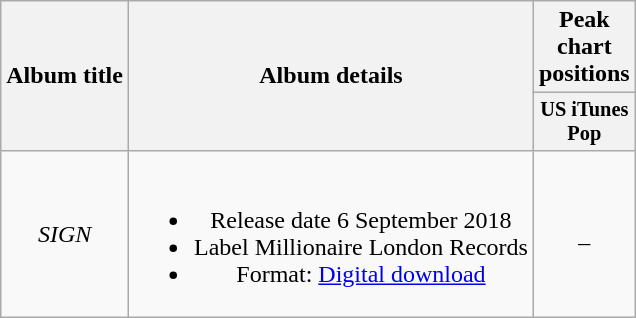<table class="wikitable plainrowheaders" style="text-align:center;">
<tr>
<th scope="col" rowspan="2">Album title</th>
<th scope="col" rowspan="2">Album details</th>
<th scope="col">Peak chart positions</th>
</tr>
<tr>
<th scope="col" style="width:3em;font-size:85%;"><strong>US iTunes Pop</strong></th>
</tr>
<tr>
<td><em>SIGN</em></td>
<td><br><ul><li>Release date 6 September 2018</li><li>Label Millionaire London Records</li><li>Format: <a href='#'>Digital download</a></li></ul></td>
<td>_</td>
</tr>
</table>
